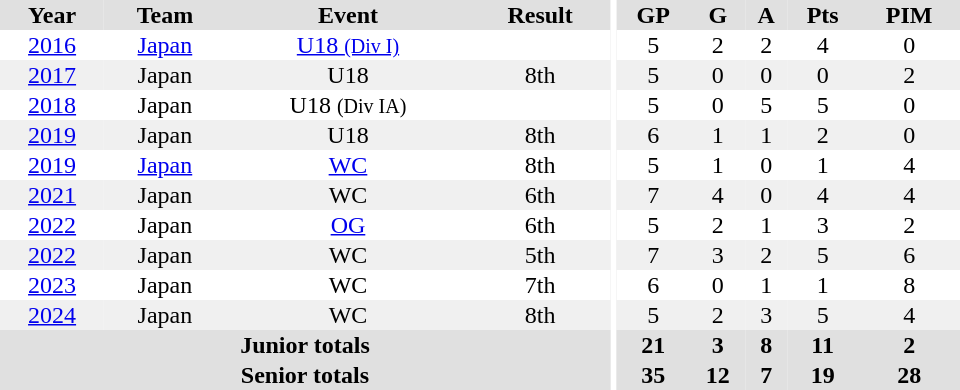<table border="0" cellpadding="1" cellspacing="0" ID="Table3" style="text-align:center; width:40em;">
<tr bgcolor="#e0e0e0">
<th>Year</th>
<th>Team</th>
<th>Event</th>
<th>Result</th>
<th rowspan="104" bgcolor="#ffffff"></th>
<th>GP</th>
<th>G</th>
<th>A</th>
<th>Pts</th>
<th>PIM</th>
</tr>
<tr>
<td><a href='#'>2016</a></td>
<td><a href='#'>Japan</a></td>
<td><a href='#'>U18 <small>(Div I)</small></a></td>
<td></td>
<td>5</td>
<td>2</td>
<td>2</td>
<td>4</td>
<td>0</td>
</tr>
<tr bgcolor="f0f0f0">
<td><a href='#'>2017</a></td>
<td>Japan</td>
<td>U18</td>
<td>8th</td>
<td>5</td>
<td>0</td>
<td>0</td>
<td>0</td>
<td>2</td>
</tr>
<tr>
<td><a href='#'>2018</a></td>
<td>Japan</td>
<td>U18 <small>(Div IA)</small></td>
<td></td>
<td>5</td>
<td>0</td>
<td>5</td>
<td>5</td>
<td>0</td>
</tr>
<tr bgcolor="f0f0f0">
<td><a href='#'>2019</a></td>
<td>Japan</td>
<td>U18</td>
<td>8th</td>
<td>6</td>
<td>1</td>
<td>1</td>
<td>2</td>
<td>0</td>
</tr>
<tr>
<td><a href='#'>2019</a></td>
<td><a href='#'>Japan</a></td>
<td><a href='#'>WC</a></td>
<td>8th</td>
<td>5</td>
<td>1</td>
<td>0</td>
<td>1</td>
<td>4</td>
</tr>
<tr bgcolor="f0f0f0">
<td><a href='#'>2021</a></td>
<td>Japan</td>
<td>WC</td>
<td>6th</td>
<td>7</td>
<td>4</td>
<td>0</td>
<td>4</td>
<td>4</td>
</tr>
<tr>
<td><a href='#'>2022</a></td>
<td>Japan</td>
<td><a href='#'>OG</a></td>
<td>6th</td>
<td>5</td>
<td>2</td>
<td>1</td>
<td>3</td>
<td>2</td>
</tr>
<tr bgcolor="f0f0f0">
<td><a href='#'>2022</a></td>
<td>Japan</td>
<td>WC</td>
<td>5th</td>
<td>7</td>
<td>3</td>
<td>2</td>
<td>5</td>
<td>6</td>
</tr>
<tr>
<td><a href='#'>2023</a></td>
<td>Japan</td>
<td>WC</td>
<td>7th</td>
<td>6</td>
<td>0</td>
<td>1</td>
<td>1</td>
<td>8</td>
</tr>
<tr bgcolor="f0f0f0">
<td><a href='#'>2024</a></td>
<td>Japan</td>
<td>WC</td>
<td>8th</td>
<td>5</td>
<td>2</td>
<td>3</td>
<td>5</td>
<td>4</td>
</tr>
<tr bgcolor="#e0e0e0">
<th colspan="4">Junior totals</th>
<th>21</th>
<th>3</th>
<th>8</th>
<th>11</th>
<th>2</th>
</tr>
<tr bgcolor="#e0e0e0">
<th colspan="4">Senior totals</th>
<th>35</th>
<th>12</th>
<th>7</th>
<th>19</th>
<th>28</th>
</tr>
</table>
